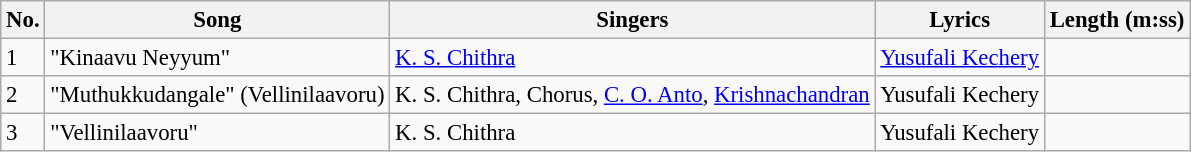<table class="wikitable" style="font-size:95%;">
<tr>
<th>No.</th>
<th>Song</th>
<th>Singers</th>
<th>Lyrics</th>
<th>Length (m:ss)</th>
</tr>
<tr>
<td>1</td>
<td>"Kinaavu Neyyum"</td>
<td><a href='#'>K. S. Chithra</a></td>
<td><a href='#'>Yusufali Kechery</a></td>
<td></td>
</tr>
<tr>
<td>2</td>
<td>"Muthukkudangale" (Vellinilaavoru)</td>
<td>K. S. Chithra, Chorus, <a href='#'>C. O. Anto</a>, <a href='#'>Krishnachandran</a></td>
<td>Yusufali Kechery</td>
<td></td>
</tr>
<tr>
<td>3</td>
<td>"Vellinilaavoru"</td>
<td>K. S. Chithra</td>
<td>Yusufali Kechery</td>
<td></td>
</tr>
</table>
